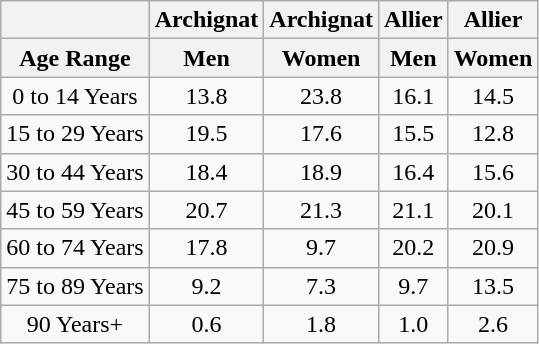<table class="wikitable" style="text-align:center;">
<tr>
<th></th>
<th><strong>Archignat</strong></th>
<th><strong>Archignat</strong></th>
<th><strong>Allier</strong></th>
<th><strong>Allier</strong></th>
</tr>
<tr>
<th><strong>Age Range</strong></th>
<th><strong>Men</strong></th>
<th><strong>Women</strong></th>
<th><strong>Men</strong></th>
<th><strong>Women</strong></th>
</tr>
<tr>
<td>0 to 14 Years</td>
<td>13.8</td>
<td>23.8</td>
<td>16.1</td>
<td>14.5</td>
</tr>
<tr>
<td>15 to 29 Years</td>
<td>19.5</td>
<td>17.6</td>
<td>15.5</td>
<td>12.8</td>
</tr>
<tr>
<td>30 to 44 Years</td>
<td>18.4</td>
<td>18.9</td>
<td>16.4</td>
<td>15.6</td>
</tr>
<tr>
<td>45 to 59 Years</td>
<td>20.7</td>
<td>21.3</td>
<td>21.1</td>
<td>20.1</td>
</tr>
<tr>
<td>60 to 74 Years</td>
<td>17.8</td>
<td>9.7</td>
<td>20.2</td>
<td>20.9</td>
</tr>
<tr>
<td>75 to 89 Years</td>
<td>9.2</td>
<td>7.3</td>
<td>9.7</td>
<td>13.5</td>
</tr>
<tr>
<td>90 Years+</td>
<td>0.6</td>
<td>1.8</td>
<td>1.0</td>
<td>2.6</td>
</tr>
</table>
